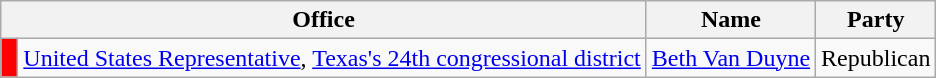<table class="wikitable">
<tr>
<th colspan="2">Office</th>
<th>Name</th>
<th>Party</th>
</tr>
<tr>
<td bgcolor="red"> </td>
<td><a href='#'>United States Representative</a>, <a href='#'>Texas's 24th congressional district</a></td>
<td><a href='#'>Beth Van Duyne</a></td>
<td>Republican</td>
</tr>
</table>
